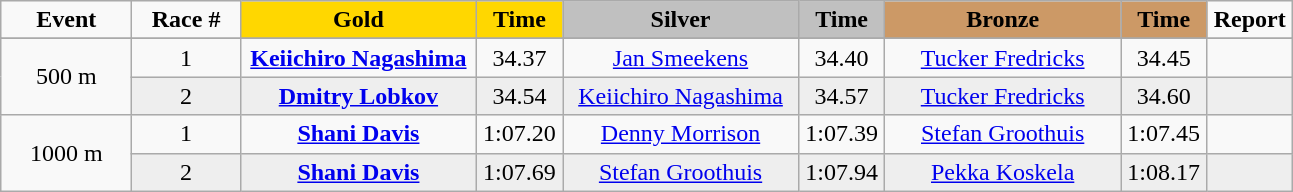<table class="wikitable">
<tr>
<td width="80" align="center"><strong>Event</strong></td>
<td width="65" align="center"><strong>Race #</strong></td>
<td width="150" bgcolor="gold" align="center"><strong>Gold</strong></td>
<td width="50" bgcolor="gold" align="center"><strong>Time</strong></td>
<td width="150" bgcolor="silver" align="center"><strong>Silver</strong></td>
<td width="50" bgcolor="silver" align="center"><strong>Time</strong></td>
<td width="150" bgcolor="#CC9966" align="center"><strong>Bronze</strong></td>
<td width="50" bgcolor="#CC9966" align="center"><strong>Time</strong></td>
<td width="50" align="center"><strong>Report</strong></td>
</tr>
<tr bgcolor="#cccccc">
</tr>
<tr>
<td rowspan=2 align="center">500 m</td>
<td align="center">1</td>
<td align="center"><strong><a href='#'>Keiichiro Nagashima</a></strong><br><small></small></td>
<td align="center">34.37</td>
<td align="center"><a href='#'>Jan Smeekens</a><br><small></small></td>
<td align="center">34.40</td>
<td align="center"><a href='#'>Tucker Fredricks</a><br><small></small></td>
<td align="center">34.45</td>
<td align="center"></td>
</tr>
<tr bgcolor="#eeeeee">
<td align="center">2</td>
<td align="center"><strong><a href='#'>Dmitry Lobkov</a></strong><br><small></small></td>
<td align="center">34.54</td>
<td align="center"><a href='#'>Keiichiro Nagashima</a><br><small></small></td>
<td align="center">34.57</td>
<td align="center"><a href='#'>Tucker Fredricks</a><br><small></small></td>
<td align="center">34.60</td>
<td align="center"></td>
</tr>
<tr>
<td rowspan=2 align="center">1000 m</td>
<td align="center">1</td>
<td align="center"><strong><a href='#'>Shani Davis</a></strong><br><small></small></td>
<td align="center">1:07.20</td>
<td align="center"><a href='#'>Denny Morrison</a><br><small></small></td>
<td align="center">1:07.39</td>
<td align="center"><a href='#'>Stefan Groothuis</a><br><small></small></td>
<td align="center">1:07.45</td>
<td align="center"></td>
</tr>
<tr bgcolor="#eeeeee">
<td align="center">2</td>
<td align="center"><strong><a href='#'>Shani Davis</a></strong><br><small></small></td>
<td align="center">1:07.69</td>
<td align="center"><a href='#'>Stefan Groothuis</a><br><small></small></td>
<td align="center">1:07.94</td>
<td align="center"><a href='#'>Pekka Koskela</a><br><small></small></td>
<td align="center">1:08.17</td>
<td align="center"></td>
</tr>
</table>
